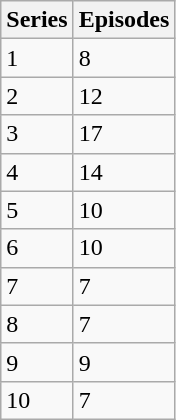<table class="wikitable sortable">
<tr>
<th>Series</th>
<th>Episodes</th>
</tr>
<tr>
<td>1</td>
<td>8</td>
</tr>
<tr>
<td>2</td>
<td>12</td>
</tr>
<tr>
<td>3</td>
<td>17</td>
</tr>
<tr>
<td>4</td>
<td>14</td>
</tr>
<tr>
<td>5</td>
<td>10</td>
</tr>
<tr>
<td>6</td>
<td>10</td>
</tr>
<tr>
<td>7</td>
<td>7</td>
</tr>
<tr>
<td>8</td>
<td>7</td>
</tr>
<tr>
<td>9</td>
<td>9</td>
</tr>
<tr>
<td>10</td>
<td>7</td>
</tr>
</table>
